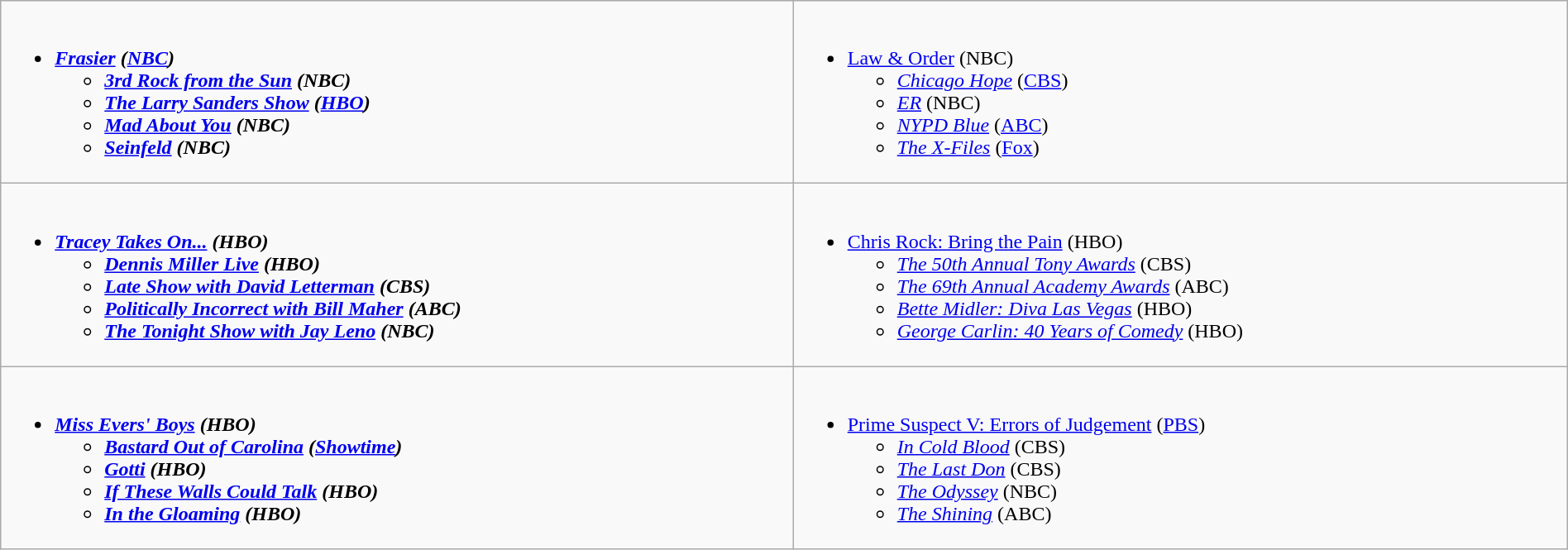<table class="wikitable" width="100%">
<tr>
<td style="vertical-align:top;"><br><ul><li><strong><em><a href='#'>Frasier</a><em> (<a href='#'>NBC</a>)<strong><ul><li></em><a href='#'>3rd Rock from the Sun</a><em> (NBC)</li><li></em><a href='#'>The Larry Sanders Show</a><em> (<a href='#'>HBO</a>)</li><li></em><a href='#'>Mad About You</a><em> (NBC)</li><li></em><a href='#'>Seinfeld</a><em> (NBC)</li></ul></li></ul></td>
<td style="vertical-align:top;"><br><ul><li></em></strong><a href='#'>Law & Order</a></em> (NBC)</strong><ul><li><em><a href='#'>Chicago Hope</a></em> (<a href='#'>CBS</a>)</li><li><em><a href='#'>ER</a></em> (NBC)</li><li><em><a href='#'>NYPD Blue</a></em> (<a href='#'>ABC</a>)</li><li><em><a href='#'>The X-Files</a></em> (<a href='#'>Fox</a>)</li></ul></li></ul></td>
</tr>
<tr>
<td style="vertical-align:top;"><br><ul><li><strong><em><a href='#'>Tracey Takes On...</a><em> (HBO)<strong><ul><li></em><a href='#'>Dennis Miller Live</a><em> (HBO)</li><li></em><a href='#'>Late Show with David Letterman</a><em> (CBS)</li><li></em><a href='#'>Politically Incorrect with Bill Maher</a><em> (ABC)</li><li></em><a href='#'>The Tonight Show with Jay Leno</a><em> (NBC)</li></ul></li></ul></td>
<td style="vertical-align:top;"><br><ul><li></em></strong><a href='#'>Chris Rock: Bring the Pain</a></em> (HBO)</strong><ul><li><em><a href='#'>The 50th Annual Tony Awards</a></em> (CBS)</li><li><em><a href='#'>The 69th Annual Academy Awards</a></em> (ABC)</li><li><em><a href='#'>Bette Midler: Diva Las Vegas</a></em> (HBO)</li><li><em><a href='#'>George Carlin: 40 Years of Comedy</a></em> (HBO)</li></ul></li></ul></td>
</tr>
<tr>
<td style="vertical-align:top;"><br><ul><li><strong><em><a href='#'>Miss Evers' Boys</a><em> (HBO)<strong><ul><li></em><a href='#'>Bastard Out of Carolina</a><em> (<a href='#'>Showtime</a>)</li><li></em><a href='#'>Gotti</a><em> (HBO)</li><li></em><a href='#'>If These Walls Could Talk</a><em> (HBO)</li><li></em><a href='#'>In the Gloaming</a><em> (HBO)</li></ul></li></ul></td>
<td style="vertical-align:top;"><br><ul><li></em></strong><a href='#'>Prime Suspect V: Errors of Judgement</a></em> (<a href='#'>PBS</a>)</strong><ul><li><em><a href='#'>In Cold Blood</a></em> (CBS)</li><li><em><a href='#'>The Last Don</a></em> (CBS)</li><li><em><a href='#'>The Odyssey</a></em> (NBC)</li><li><em><a href='#'>The Shining</a></em> (ABC)</li></ul></li></ul></td>
</tr>
</table>
